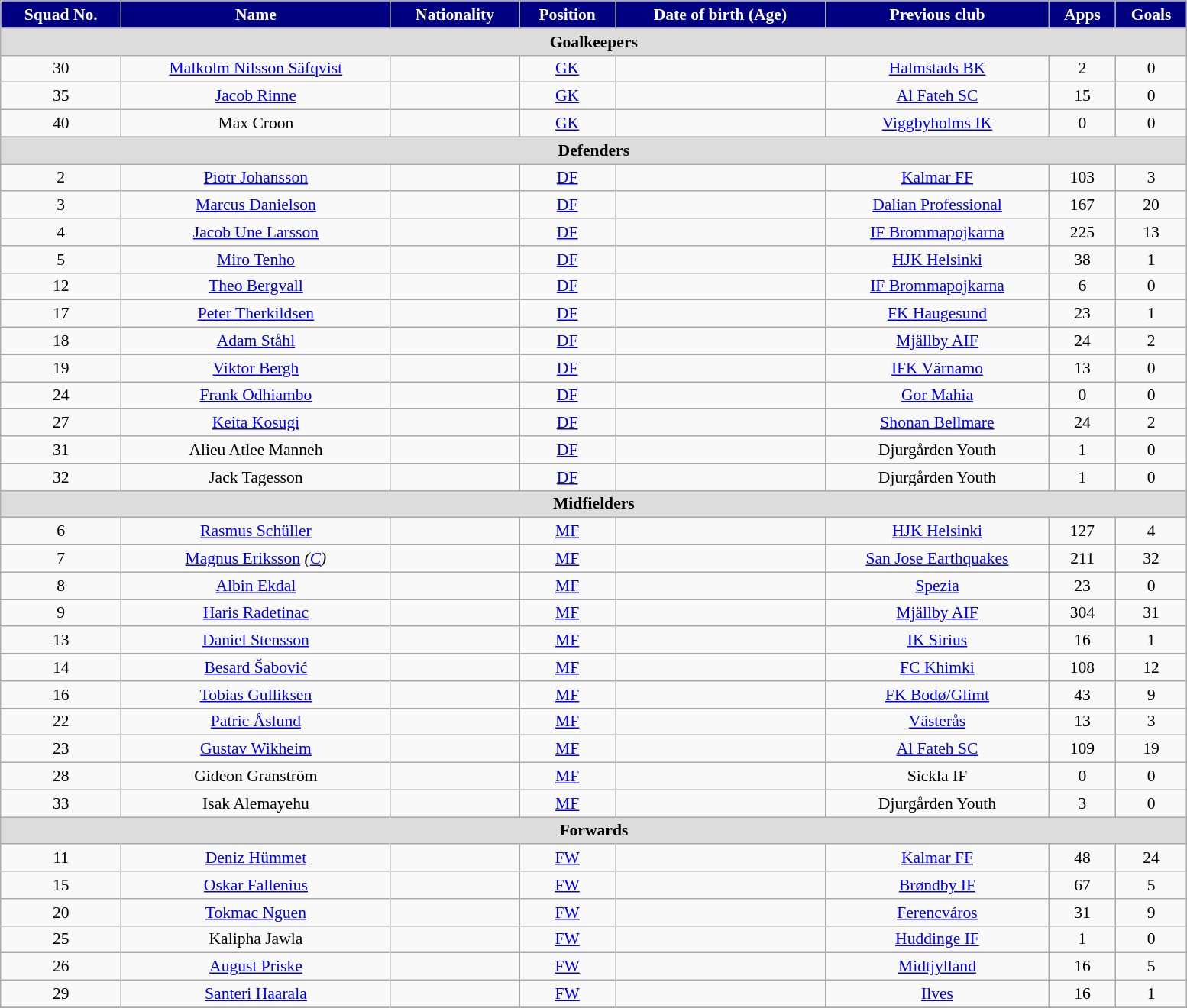<table class="wikitable" style="text-align:center; font-size:90%; width:82%;">
<tr>
<th style="background:#000080; color:white; text-align:center;">Squad No.</th>
<th style="background:#000080; color:white; text-align:center;">Name</th>
<th style="background:#000080; color:white; text-align:center;">Nationality</th>
<th style="background:#000080; color:white; text-align:center;">Position</th>
<th style="background:#000080; color:white; text-align:center;">Date of birth (Age)</th>
<th style="background:#000080; color:white; text-align:center;">Previous club</th>
<th style="background:#000080; color:white; text-align:center;">Apps</th>
<th style="background:#000080; color:white; text-align:center;">Goals</th>
</tr>
<tr>
<th colspan="8" style="background:#dcdcdc; text-align:center;">Goalkeepers</th>
</tr>
<tr>
<td>30</td>
<td><a href='#'>Malkolm Nilsson Säfqvist</a></td>
<td></td>
<td><a href='#'>GK</a></td>
<td></td>
<td> <a href='#'>Halmstads BK</a></td>
<td>2</td>
<td>0</td>
</tr>
<tr>
<td>35</td>
<td><a href='#'>Jacob Rinne</a></td>
<td></td>
<td><a href='#'>GK</a></td>
<td></td>
<td> <a href='#'>Al Fateh SC</a></td>
<td>15</td>
<td>0</td>
</tr>
<tr>
<td>40</td>
<td>Max Croon</td>
<td></td>
<td><a href='#'>GK</a></td>
<td></td>
<td> <a href='#'>Viggbyholms IK</a></td>
<td>0</td>
<td>0</td>
</tr>
<tr>
<th colspan="8" style="background:#dcdcdc; text-align:center;">Defenders</th>
</tr>
<tr>
<td>2</td>
<td><a href='#'>Piotr Johansson</a></td>
<td></td>
<td><a href='#'>DF</a></td>
<td></td>
<td> <a href='#'>Kalmar FF</a></td>
<td>103</td>
<td>3</td>
</tr>
<tr>
<td>3</td>
<td><a href='#'>Marcus Danielson</a></td>
<td></td>
<td><a href='#'>DF</a></td>
<td></td>
<td> <a href='#'>Dalian Professional</a></td>
<td>167</td>
<td>20</td>
</tr>
<tr>
<td>4</td>
<td><a href='#'>Jacob Une Larsson</a></td>
<td></td>
<td><a href='#'>DF</a></td>
<td></td>
<td> <a href='#'>IF Brommapojkarna</a></td>
<td>225</td>
<td>13</td>
</tr>
<tr>
<td>5</td>
<td><a href='#'>Miro Tenho</a></td>
<td></td>
<td><a href='#'>DF</a></td>
<td></td>
<td> <a href='#'>HJK Helsinki</a></td>
<td>38</td>
<td>1</td>
</tr>
<tr>
<td>12</td>
<td><a href='#'>Theo Bergvall</a></td>
<td></td>
<td><a href='#'>DF</a></td>
<td></td>
<td> <a href='#'>IF Brommapojkarna</a></td>
<td>6</td>
<td>0</td>
</tr>
<tr>
<td>17</td>
<td><a href='#'>Peter Therkildsen</a></td>
<td></td>
<td><a href='#'>DF</a></td>
<td></td>
<td> <a href='#'>FK Haugesund</a></td>
<td>23</td>
<td>1</td>
</tr>
<tr>
<td>18</td>
<td><a href='#'>Adam Ståhl</a></td>
<td></td>
<td><a href='#'>DF</a></td>
<td></td>
<td> <a href='#'>Mjällby AIF</a></td>
<td>24</td>
<td>2</td>
</tr>
<tr>
<td>19</td>
<td><a href='#'>Viktor Bergh</a></td>
<td></td>
<td><a href='#'>DF</a></td>
<td></td>
<td> <a href='#'>IFK Värnamo</a></td>
<td>13</td>
<td>0</td>
</tr>
<tr>
<td>24</td>
<td><a href='#'>Frank Odhiambo</a></td>
<td></td>
<td><a href='#'>DF</a></td>
<td></td>
<td> <a href='#'>Gor Mahia</a></td>
<td>0</td>
<td>0</td>
</tr>
<tr>
<td>27</td>
<td><a href='#'>Keita Kosugi</a></td>
<td></td>
<td><a href='#'>DF</a></td>
<td></td>
<td> <a href='#'>Shonan Bellmare</a></td>
<td>24</td>
<td>2</td>
</tr>
<tr>
<td>31</td>
<td>Alieu Atlee Manneh</td>
<td></td>
<td><a href='#'>DF</a></td>
<td></td>
<td> Djurgården Youth</td>
<td>1</td>
<td>0</td>
</tr>
<tr>
<td>32</td>
<td>Jack Tagesson</td>
<td></td>
<td><a href='#'>DF</a></td>
<td></td>
<td> Djurgården Youth</td>
<td>1</td>
<td>0</td>
</tr>
<tr>
<th colspan="8" style="background:#dcdcdc; text-align:center;">Midfielders</th>
</tr>
<tr>
<td>6</td>
<td><a href='#'>Rasmus Schüller</a></td>
<td></td>
<td><a href='#'>MF</a></td>
<td></td>
<td> <a href='#'>HJK Helsinki</a></td>
<td>127</td>
<td>4</td>
</tr>
<tr>
<td>7</td>
<td><a href='#'>Magnus Eriksson</a> <em>(<a href='#'>C</a>)</em></td>
<td></td>
<td><a href='#'>MF</a></td>
<td></td>
<td> <a href='#'>San Jose Earthquakes</a></td>
<td>211</td>
<td>32</td>
</tr>
<tr>
<td>8</td>
<td><a href='#'>Albin Ekdal</a></td>
<td></td>
<td><a href='#'>MF</a></td>
<td></td>
<td> <a href='#'>Spezia</a></td>
<td>23</td>
<td>0</td>
</tr>
<tr>
<td>9</td>
<td><a href='#'>Haris Radetinac</a></td>
<td></td>
<td><a href='#'>MF</a></td>
<td></td>
<td> <a href='#'>Mjällby AIF</a></td>
<td>304</td>
<td>31</td>
</tr>
<tr>
<td>13</td>
<td><a href='#'>Daniel Stensson</a></td>
<td></td>
<td><a href='#'>MF</a></td>
<td></td>
<td> <a href='#'>IK Sirius</a></td>
<td>16</td>
<td>1</td>
</tr>
<tr>
<td>14</td>
<td><a href='#'>Besard Šabović</a></td>
<td></td>
<td><a href='#'>MF</a></td>
<td></td>
<td> <a href='#'>FC Khimki</a></td>
<td>108</td>
<td>12</td>
</tr>
<tr>
<td>16</td>
<td><a href='#'>Tobias Gulliksen</a></td>
<td></td>
<td><a href='#'>MF</a></td>
<td></td>
<td> <a href='#'>FK Bodø/Glimt</a></td>
<td>43</td>
<td>9</td>
</tr>
<tr>
<td>22</td>
<td><a href='#'>Patric Åslund</a></td>
<td></td>
<td><a href='#'>MF</a></td>
<td></td>
<td> <a href='#'>Västerås</a></td>
<td>13</td>
<td>3</td>
</tr>
<tr>
<td>23</td>
<td><a href='#'>Gustav Wikheim</a></td>
<td></td>
<td><a href='#'>MF</a></td>
<td></td>
<td> <a href='#'>Al Fateh SC</a></td>
<td>109</td>
<td>19</td>
</tr>
<tr>
<td>28</td>
<td>Gideon Granström</td>
<td></td>
<td><a href='#'>MF</a></td>
<td></td>
<td> Sickla IF</td>
<td>0</td>
<td>0</td>
</tr>
<tr>
<td>33</td>
<td>Isak Alemayehu</td>
<td></td>
<td><a href='#'>MF</a></td>
<td></td>
<td> Djurgården Youth</td>
<td>3</td>
<td>0</td>
</tr>
<tr>
<th colspan="8" style="background:#dcdcdc; text-align:center;">Forwards</th>
</tr>
<tr>
<td>11</td>
<td><a href='#'>Deniz Hümmet</a></td>
<td></td>
<td><a href='#'>FW</a></td>
<td></td>
<td> <a href='#'>Kalmar FF</a></td>
<td>48</td>
<td>24</td>
</tr>
<tr>
<td>15</td>
<td><a href='#'>Oskar Fallenius</a></td>
<td></td>
<td><a href='#'>FW</a></td>
<td></td>
<td> <a href='#'>Brøndby IF</a></td>
<td>67</td>
<td>5</td>
</tr>
<tr>
<td>20</td>
<td><a href='#'>Tokmac Nguen</a></td>
<td></td>
<td><a href='#'>FW</a></td>
<td></td>
<td> <a href='#'>Ferencváros</a></td>
<td>31</td>
<td>9</td>
</tr>
<tr>
<td>25</td>
<td>Kalipha Jawla</td>
<td></td>
<td><a href='#'>FW</a></td>
<td></td>
<td> <a href='#'>Huddinge IF</a></td>
<td>1</td>
<td>0</td>
</tr>
<tr>
<td>26</td>
<td><a href='#'>August Priske</a></td>
<td></td>
<td><a href='#'>FW</a></td>
<td></td>
<td> <a href='#'>Midtjylland</a></td>
<td>16</td>
<td>5</td>
</tr>
<tr>
<td>29</td>
<td><a href='#'>Santeri Haarala</a></td>
<td></td>
<td><a href='#'>FW</a></td>
<td></td>
<td> <a href='#'>Ilves</a></td>
<td>16</td>
<td>1</td>
</tr>
<tr>
</tr>
</table>
